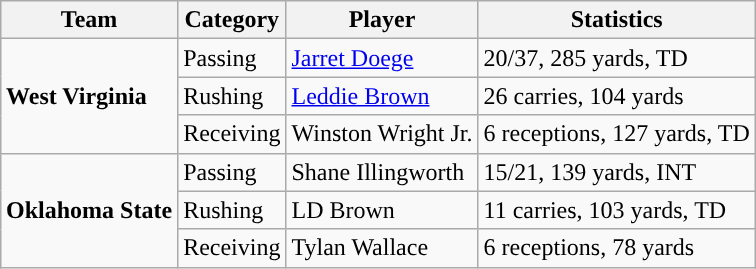<table class="wikitable" style="float: right;">
<tr>
<th>Team</th>
<th>Category</th>
<th>Player</th>
<th>Statistics</th>
</tr>
<tr>
<td rowspan=3><strong>West Virginia</strong></td>
<td>Passing</td>
<td><a href='#'>Jarret Doege</a></td>
<td>20/37, 285 yards, TD</td>
</tr>
<tr>
<td>Rushing</td>
<td><a href='#'>Leddie Brown</a></td>
<td>26 carries, 104 yards</td>
</tr>
<tr>
<td>Receiving</td>
<td>Winston Wright Jr.</td>
<td>6 receptions, 127 yards, TD</td>
</tr>
<tr>
<td rowspan=3><strong>Oklahoma State</strong></td>
<td>Passing</td>
<td>Shane Illingworth</td>
<td>15/21, 139 yards, INT</td>
</tr>
<tr>
<td>Rushing</td>
<td>LD Brown</td>
<td>11 carries, 103 yards, TD</td>
</tr>
<tr>
<td>Receiving</td>
<td>Tylan Wallace</td>
<td>6 receptions, 78 yards</td>
</tr>
</table>
